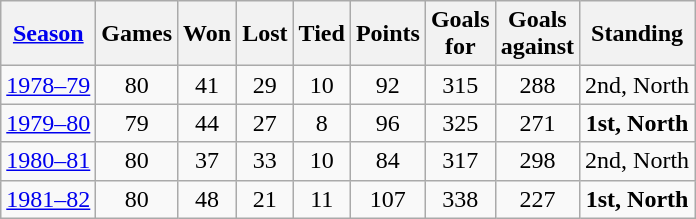<table class="wikitable" style="text-align:center">
<tr>
<th><a href='#'>Season</a></th>
<th>Games</th>
<th>Won</th>
<th>Lost</th>
<th>Tied</th>
<th>Points</th>
<th>Goals<br>for</th>
<th>Goals<br>against</th>
<th>Standing</th>
</tr>
<tr>
<td><a href='#'>1978–79</a></td>
<td>80</td>
<td>41</td>
<td>29</td>
<td>10</td>
<td>92</td>
<td>315</td>
<td>288</td>
<td>2nd, North</td>
</tr>
<tr>
<td><a href='#'>1979–80</a></td>
<td>79</td>
<td>44</td>
<td>27</td>
<td>8</td>
<td>96</td>
<td>325</td>
<td>271</td>
<td><strong>1st, North</strong></td>
</tr>
<tr>
<td><a href='#'>1980–81</a></td>
<td>80</td>
<td>37</td>
<td>33</td>
<td>10</td>
<td>84</td>
<td>317</td>
<td>298</td>
<td>2nd, North</td>
</tr>
<tr>
<td><a href='#'>1981–82</a></td>
<td>80</td>
<td>48</td>
<td>21</td>
<td>11</td>
<td>107</td>
<td>338</td>
<td>227</td>
<td><strong>1st, North</strong></td>
</tr>
</table>
